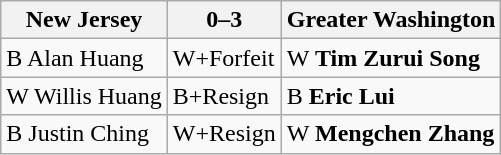<table class="wikitable">
<tr>
<th>New Jersey</th>
<th>0–3</th>
<th>Greater Washington</th>
</tr>
<tr>
<td>B Alan Huang</td>
<td>W+Forfeit</td>
<td>W <strong>Tim Zurui Song</strong></td>
</tr>
<tr>
<td>W Willis Huang</td>
<td>B+Resign</td>
<td>B <strong>Eric Lui</strong></td>
</tr>
<tr>
<td>B Justin Ching</td>
<td>W+Resign</td>
<td>W <strong>Mengchen Zhang</strong></td>
</tr>
</table>
